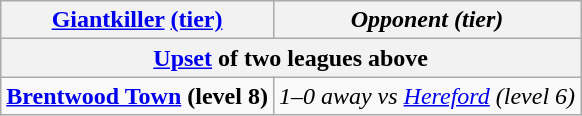<table class="wikitable" style="text-align:center;">
<tr>
<th scope="col"><a href='#'>Giantkiller</a> <a href='#'>(tier)</a></th>
<th scope="col"><em>Opponent (tier)</em></th>
</tr>
<tr>
<th colspan="2"><a href='#'>Upset</a> of two leagues above</th>
</tr>
<tr>
<td><strong><a href='#'>Brentwood Town</a> (level 8)</strong></td>
<td><em>1–0 away vs <a href='#'>Hereford</a> (level 6)</em></td>
</tr>
</table>
